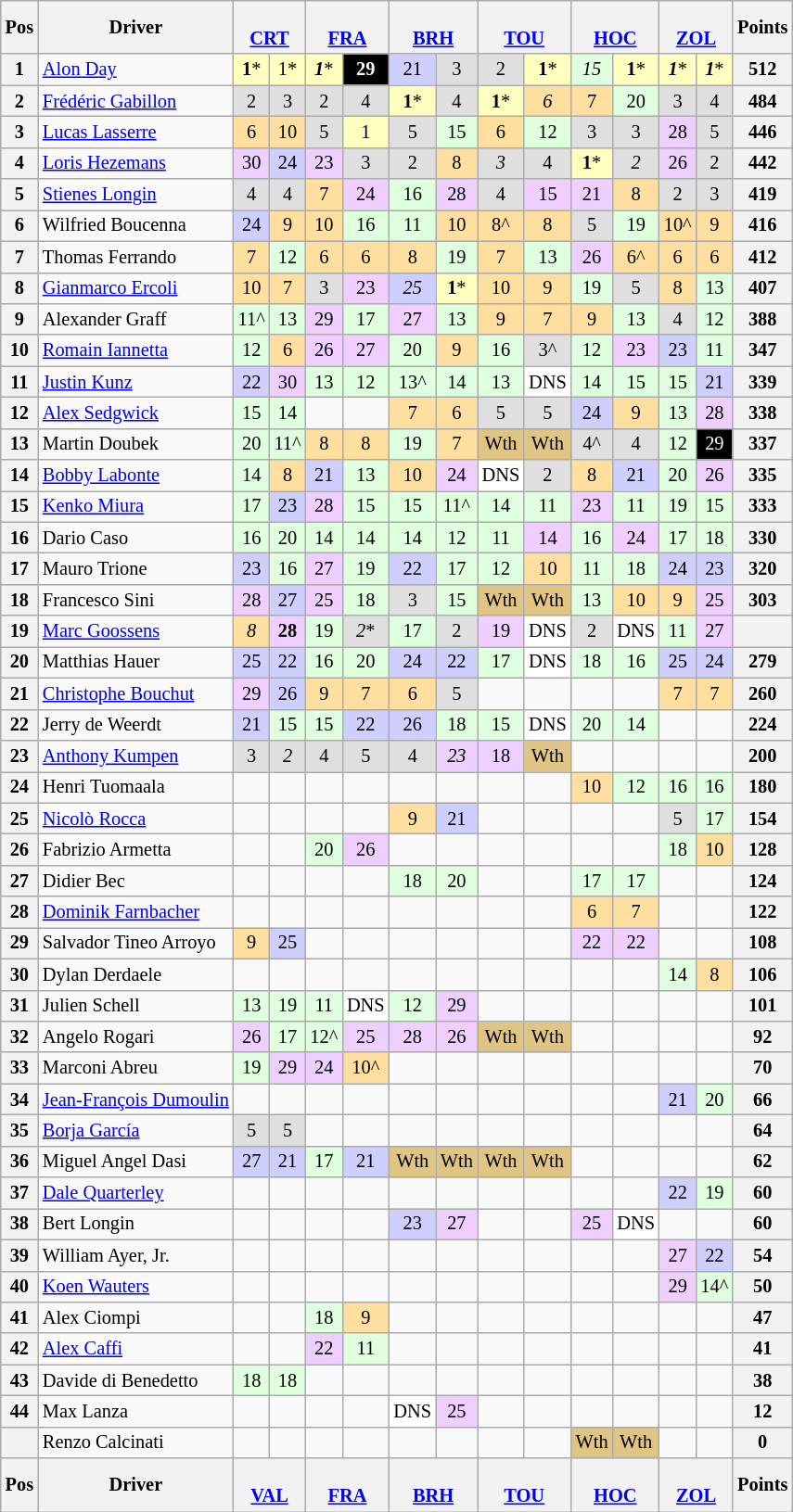<table class="wikitable" style="font-size:85%; text-align:center;">
<tr valign="center">
<th valign="middle">Pos</th>
<th valign="middle">Driver</th>
<th colspan=2><br><a href='#'>CRT</a></th>
<th colspan=2><br><a href='#'>FRA</a></th>
<th colspan=2><br><a href='#'>BRH</a></th>
<th colspan=2><br><a href='#'>TOU</a></th>
<th colspan=2><br><a href='#'>HOC</a></th>
<th colspan=2><br><a href='#'>ZOL</a></th>
<th valign="middle">Points</th>
</tr>
<tr>
<th>1</th>
<td align="left"> <a href='#'>Alon Day</a></td>
<td style="background-color:#FFFFBF"><strong>1</strong>*</td>
<td style="background-color:#FFFFBF">1*</td>
<td style="background-color:#FFFFBF"><strong><em>1</em></strong>*</td>
<td style="background-color:black; color:white;"><strong>29</strong></td>
<td style="background-color:#CFCFFF">21</td>
<td style="background-color:#DFDFDF">3</td>
<td style="background-color:#DFDFDF">2</td>
<td style="background-color:#FFFFBF"><strong>1</strong>*</td>
<td style="background-color:#DFFFDF"><em>15</em></td>
<td style="background-color:#FFFFBF"><strong>1</strong>*</td>
<td style="background-color:#FFFFBF"><strong><em>1</em></strong>*</td>
<td style="background-color:#FFFFBF"><strong><em>1</em></strong>*</td>
<th>512</th>
</tr>
<tr>
<th>2</th>
<td align="left"> <a href='#'>Frédéric Gabillon</a></td>
<td style="background-color:#DFDFDF">2</td>
<td style="background-color:#DFDFDF">3</td>
<td style="background-color:#DFDFDF">2</td>
<td style="background-color:#DFDFDF">4</td>
<td style="background-color:#FFFFBF"><strong>1</strong>*</td>
<td style="background-color:#DFDFDF">4</td>
<td style="background-color:#FFFFBF"><strong>1</strong>*</td>
<td style="background-color:#FFDF9F"><em>6</em></td>
<td style="background-color:#FFDF9F">7</td>
<td style="background-color:#DFFFDF">20</td>
<td style="background-color:#DFDFDF">3</td>
<td style="background-color:#DFDFDF">4</td>
<th>484</th>
</tr>
<tr>
<th>3</th>
<td align="left"> <a href='#'>Lucas Lasserre</a></td>
<td style="background-color:#FFDF9F">6</td>
<td style="background-color:#FFDF9F">10</td>
<td style="background-color:#DFDFDF">5</td>
<td style="background-color:#FFFFBF">1</td>
<td style="background-color:#DFDFDF">5</td>
<td style="background-color:#DFFFDF">15</td>
<td style="background-color:#FFDF9F">6</td>
<td style="background-color:#DFFFDF">12</td>
<td style="background-color:#DFDFDF">3</td>
<td style="background-color:#DFDFDF">3</td>
<td style="background-color:#EFCFFF">28</td>
<td style="background-color:#DFDFDF">5</td>
<th>446</th>
</tr>
<tr>
<th>4</th>
<td align="left"> <a href='#'>Loris Hezemans</a></td>
<td style="background-color:#EFCFFF">30</td>
<td style="background-color:#CFCFFF">24</td>
<td style="background-color:#EFCFFF">23</td>
<td style="background-color:#DFDFDF">3</td>
<td style="background-color:#DFDFDF">2</td>
<td style="background-color:#FFDF9F">8</td>
<td style="background-color:#DFDFDF"><em>3</em></td>
<td style="background-color:#DFDFDF">4</td>
<td style="background-color:#FFFFBF"><strong>1</strong>*</td>
<td style="background-color:#DFDFDF"><em>2</em></td>
<td style="background-color:#EFCFFF">26</td>
<td style="background-color:#DFDFDF">2</td>
<th>442</th>
</tr>
<tr>
<th>5</th>
<td align="left"> <a href='#'>Stienes Longin</a></td>
<td style="background-color:#DFDFDF">4</td>
<td style="background-color:#DFDFDF">4</td>
<td style="background-color:#FFDF9F">7</td>
<td style="background-color:#EFCFFF">24</td>
<td style="background-color:#DFFFDF">16</td>
<td style="background-color:#EFCFFF">28</td>
<td style="background-color:#DFDFDF">4</td>
<td style="background-color:#EFCFFF">15</td>
<td style="background-color:#EFCFFF">21</td>
<td style="background-color:#FFDF9F">8</td>
<td style="background-color:#DFDFDF">2</td>
<td style="background-color:#DFDFDF">3</td>
<th>419</th>
</tr>
<tr>
<th>6</th>
<td align="left"> Wilfried Boucenna</td>
<td style="background-color:#CFCFFF">24</td>
<td style="background-color:#FFDF9F">9</td>
<td style="background-color:#FFDF9F">10</td>
<td style="background-color:#DFFFDF">16</td>
<td style="background-color:#DFFFDF">11</td>
<td style="background-color:#FFDF9F">10</td>
<td style="background-color:#FFDF9F">8^</td>
<td style="background-color:#FFDF9F">8</td>
<td style="background-color:#DFDFDF">5</td>
<td style="background-color:#DFFFDF">19</td>
<td style="background-color:#FFDF9F">10^</td>
<td style="background-color:#FFDF9F">9</td>
<th>416</th>
</tr>
<tr>
<th>7</th>
<td align="left"> Thomas Ferrando</td>
<td style="background-color:#FFDF9F">7</td>
<td style="background-color:#DFFFDF">12</td>
<td style="background-color:#FFDF9F">6</td>
<td style="background-color:#FFDF9F">6</td>
<td style="background-color:#FFDF9F">8</td>
<td style="background-color:#DFFFDF">19</td>
<td style="background-color:#FFDF9F">7</td>
<td style="background-color:#DFFFDF">13</td>
<td style="background-color:#EFCFFF">26</td>
<td style="background-color:#FFDF9F">6^</td>
<td style="background-color:#FFDF9F">6</td>
<td style="background-color:#FFDF9F">6</td>
<th>412</th>
</tr>
<tr>
<th>8</th>
<td align="left"> <a href='#'>Gianmarco Ercoli</a></td>
<td style="background-color:#FFDF9F">10</td>
<td style="background-color:#FFDF9F">7</td>
<td style="background-color:#DFDFDF">3</td>
<td style="background-color:#EFCFFF">23</td>
<td style="background-color:#CFCFFF"><em>25</em></td>
<td style="background-color:#FFFFBF"><strong>1</strong>*</td>
<td style="background-color:#FFDF9F">10</td>
<td style="background-color:#FFDF9F">9</td>
<td style="background-color:#DFFFDF">19</td>
<td style="background-color:#DFDFDF">5</td>
<td style="background-color:#FFDF9F">8</td>
<td style="background-color:#DFFFDF">13</td>
<th>407</th>
</tr>
<tr>
<th>9</th>
<td align="left"> Alexander Graff</td>
<td style="background-color:#DFFFDF">11^</td>
<td style="background-color:#DFFFDF">13</td>
<td style="background-color:#EFCFFF">29</td>
<td style="background-color:#DFFFDF">17</td>
<td style="background-color:#EFCFFF">27</td>
<td style="background-color:#DFFFDF">13</td>
<td style="background-color:#FFDF9F">9</td>
<td style="background-color:#FFDF9F">7</td>
<td style="background-color:#FFDF9F">9</td>
<td style="background-color:#DFFFDF">13</td>
<td style="background-color:#DFDFDF">4</td>
<td style="background-color:#DFFFDF">12</td>
<th>388</th>
</tr>
<tr>
<th>10</th>
<td align="left"> <a href='#'>Romain Iannetta</a></td>
<td style="background-color:#DFFFDF">12</td>
<td style="background-color:#FFDF9F">6</td>
<td style="background-color:#EFCFFF">26</td>
<td style="background-color:#EFCFFF">27</td>
<td style="background-color:#DFFFDF">20</td>
<td style="background-color:#FFDF9F">9</td>
<td style="background-color:#DFFFDF">16</td>
<td style="background-color:#DFDFDF">3^</td>
<td style="background-color:#DFFFDF">12</td>
<td style="background-color:#EFCFFF">23</td>
<td style="background-color:#CFCFFF">23</td>
<td style="background-color:#DFFFDF">11</td>
<th>347</th>
</tr>
<tr>
<th>11</th>
<td align="left"> <a href='#'>Justin Kunz</a></td>
<td style="background-color:#CFCFFF">22</td>
<td style="background-color:#EFCFFF">30</td>
<td style="background-color:#DFFFDF">13</td>
<td style="background-color:#DFFFDF">12</td>
<td style="background-color:#DFFFDF">13^</td>
<td style="background-color:#DFFFDF">14</td>
<td style="background-color:#DFFFDF">13</td>
<td style="background-color:#FFFFFF">DNS</td>
<td style="background-color:#DFFFDF">14</td>
<td style="background-color:#DFFFDF">15</td>
<td style="background-color:#DFFFDF">15</td>
<td style="background-color:#CFCFFF">21</td>
<th>339</th>
</tr>
<tr>
<th>12</th>
<td align="left"> <a href='#'>Alex Sedgwick</a></td>
<td style="background-color:#DFFFDF">15</td>
<td style="background-color:#DFFFDF">14</td>
<td></td>
<td></td>
<td style="background-color:#FFDF9F">7</td>
<td style="background-color:#FFDF9F">6</td>
<td style="background-color:#DFDFDF">5</td>
<td style="background-color:#DFDFDF">5</td>
<td style="background-color:#CFCFFF">24</td>
<td style="background-color:#FFDF9F">9</td>
<td style="background-color:#DFFFDF">13</td>
<td style="background-color:#EFCFFF">28</td>
<th>338</th>
</tr>
<tr>
<th>13</th>
<td align="left"> Martin Doubek</td>
<td style="background-color:#DFFFDF">20</td>
<td style="background-color:#DFFFDF">11^</td>
<td style="background-color:#FFDF9F">8</td>
<td style="background-color:#FFDF9F">8</td>
<td style="background-color:#DFFFDF">19</td>
<td style="background-color:#FFDF9F">7</td>
<td style="background-color:#DFC484">Wth</td>
<td style="background-color:#DFC484">Wth</td>
<td style="background-color:#DFDFDF">4^</td>
<td style="background-color:#DFDFDF">4</td>
<td style="background-color:#DFFFDF">12</td>
<td style="background-color:black; color:white;">29</td>
<th>337</th>
</tr>
<tr>
<th>14</th>
<td align="left"> <a href='#'>Bobby Labonte</a></td>
<td style="background-color:#DFFFDF">14</td>
<td style="background-color:#FFDF9F">8</td>
<td style="background-color:#CFCFFF">21</td>
<td style="background-color:#DFFFDF">13</td>
<td style="background-color:#FFDF9F">10</td>
<td style="background-color:#EFCFFF">24</td>
<td style="background-color:#FFFFFF">DNS</td>
<td style="background-color:#DFDFDF">2</td>
<td style="background-color:#FFDF9F">8</td>
<td style="background-color:#CFCFFF">21</td>
<td style="background-color:#DFFFDF">20</td>
<td style="background-color:#EFCFFF">26</td>
<th>335</th>
</tr>
<tr>
<th>15</th>
<td align="left"> <a href='#'>Kenko Miura</a></td>
<td style="background-color:#DFFFDF">17</td>
<td style="background-color:#CFCFFF">23</td>
<td style="background-color:#EFCFFF">28</td>
<td style="background-color:#DFFFDF">15</td>
<td style="background-color:#DFFFDF">15</td>
<td style="background-color:#DFFFDF">11^</td>
<td style="background-color:#DFFFDF">14</td>
<td style="background-color:#DFFFDF">11</td>
<td style="background-color:#EFCFFF">23</td>
<td style="background-color:#DFFFDF">11</td>
<td style="background-color:#DFFFDF">19</td>
<td style="background-color:#DFFFDF">15</td>
<th>333</th>
</tr>
<tr>
<th>16</th>
<td align="left"> Dario Caso</td>
<td style="background-color:#DFFFDF">16</td>
<td style="background-color:#DFFFDF">20</td>
<td style="background-color:#DFFFDF">14</td>
<td style="background-color:#DFFFDF">14</td>
<td style="background-color:#DFFFDF">14</td>
<td style="background-color:#DFFFDF">12</td>
<td style="background-color:#DFFFDF">11</td>
<td style="background-color:#EFCFFF">14</td>
<td style="background-color:#DFFFDF">16</td>
<td style="background-color:#EFCFFF">24</td>
<td style="background-color:#DFFFDF">17</td>
<td style="background-color:#DFFFDF">18</td>
<th>330</th>
</tr>
<tr>
<th>17</th>
<td align="left"> Mauro Trione</td>
<td style="background-color:#CFCFFF">23</td>
<td style="background-color:#DFFFDF">16</td>
<td style="background-color:#EFCFFF">27</td>
<td style="background-color:#DFFFDF">19</td>
<td style="background-color:#CFCFFF">22</td>
<td style="background-color:#DFFFDF">17</td>
<td style="background-color:#DFFFDF">12</td>
<td style="background-color:#FFDF9F">10</td>
<td style="background-color:#DFFFDF">11</td>
<td style="background-color:#DFFFDF">18</td>
<td style="background-color:#CFCFFF">24</td>
<td style="background-color:#CFCFFF">23</td>
<th>320</th>
</tr>
<tr>
<th>18</th>
<td align="left"> Francesco Sini</td>
<td style="background-color:#EFCFFF">28</td>
<td style="background-color:#CFCFFF">27</td>
<td style="background-color:#EFCFFF">25</td>
<td style="background-color:#DFFFDF">18</td>
<td style="background-color:#DFDFDF">3</td>
<td style="background-color:#DFFFDF">15</td>
<td style="background-color:#DFC484">Wth</td>
<td style="background-color:#DFC484">Wth</td>
<td style="background-color:#DFFFDF">13</td>
<td style="background-color:#FFDF9F">10</td>
<td style="background-color:#FFDF9F">9</td>
<td style="background-color:#EFCFFF">25</td>
<th>303</th>
</tr>
<tr>
<th>19</th>
<td align="left"> <a href='#'>Marc Goossens</a></td>
<td style="background-color:#FFDF9F"><em>8</em></td>
<td style="background-color:#EFCFFF"><strong>28</strong></td>
<td style="background-color:#DFFFDF">19</td>
<td style="background-color:#DFDFDF"><em>2</em>*</td>
<td style="background-color:#DFFFDF">17</td>
<td style="background-color:#DFDFDF">2</td>
<td style="background-color:#EFCFFF">19</td>
<td style="background-color:#FFFFFF">DNS</td>
<td style="background-color:#DFDFDF">2</td>
<td style="background-color:#FFFFFF">DNS</td>
<td style="background-color:#DFFFDF">11</td>
<td style="background-color:#EFCFFF">27</td>
<th></th>
</tr>
<tr>
<th>20</th>
<td align="left"> Matthias Hauer</td>
<td style="background-color:#CFCFFF">25</td>
<td style="background-color:#CFCFFF">22</td>
<td style="background-color:#DFFFDF">16</td>
<td style="background-color:#DFFFDF">20</td>
<td style="background-color:#CFCFFF">24</td>
<td style="background-color:#CFCFFF">22</td>
<td style="background-color:#DFFFDF">17</td>
<td style="background-color:#FFFFFF">DNS</td>
<td style="background-color:#DFFFDF">18</td>
<td style="background-color:#DFFFDF">16</td>
<td style="background-color:#CFCFFF">25</td>
<td style="background-color:#CFCFFF">24</td>
<th>279</th>
</tr>
<tr>
<th>21</th>
<td align="left"> <a href='#'>Christophe Bouchut</a></td>
<td style="background-color:#EFCFFF">29</td>
<td style="background-color:#CFCFFF">26</td>
<td style="background-color:#FFDF9F">9</td>
<td style="background-color:#FFDF9F">7</td>
<td style="background-color:#FFDF9F">6</td>
<td style="background-color:#DFDFDF">5</td>
<td></td>
<td></td>
<td></td>
<td></td>
<td style="background-color:#FFDF9F">7</td>
<td style="background-color:#FFDF9F">7</td>
<th>260</th>
</tr>
<tr>
<th>22</th>
<td align="left"> Jerry de Weerdt</td>
<td style="background-color:#CFCFFF">21</td>
<td style="background-color:#DFFFDF">15</td>
<td style="background-color:#DFFFDF">15</td>
<td style="background-color:#CFCFFF">22</td>
<td style="background-color:#CFCFFF">26</td>
<td style="background-color:#DFFFDF">18</td>
<td style="background-color:#DFFFDF">15</td>
<td style="background-color:#FFFFFF">DNS</td>
<td style="background-color:#DFFFDF">20</td>
<td style="background-color:#DFFFDF">14</td>
<td></td>
<td></td>
<th>224</th>
</tr>
<tr>
<th>23</th>
<td align="left"> <a href='#'>Anthony Kumpen</a></td>
<td style="background-color:#DFDFDF">3</td>
<td style="background-color:#DFDFDF"><em>2</em></td>
<td style="background-color:#DFDFDF">4</td>
<td style="background-color:#DFDFDF">5</td>
<td style="background-color:#DFDFDF">4</td>
<td style="background-color:#EFCFFF"><em>23</em></td>
<td style="background-color:#EFCFFF">18</td>
<td style="background-color:#DFC484">Wth</td>
<td></td>
<td></td>
<td></td>
<td></td>
<th>200</th>
</tr>
<tr>
<th>24</th>
<td align="left"> Henri Tuomaala</td>
<td></td>
<td></td>
<td></td>
<td></td>
<td></td>
<td></td>
<td></td>
<td></td>
<td style="background-color:#FFDF9F">10</td>
<td style="background-color:#DFFFDF">12</td>
<td style="background-color:#DFFFDF">16</td>
<td style="background-color:#DFFFDF">16</td>
<th>180</th>
</tr>
<tr>
<th>25</th>
<td align="left"> <a href='#'>Nicolò Rocca</a></td>
<td></td>
<td></td>
<td></td>
<td></td>
<td style="background-color:#FFDF9F">9</td>
<td style="background-color:#CFCFFF">21</td>
<td></td>
<td></td>
<td></td>
<td></td>
<td style="background-color:#DFDFDF">5</td>
<td style="background-color:#DFFFDF">17</td>
<th>154</th>
</tr>
<tr>
<th>26</th>
<td align="left"> Fabrizio Armetta</td>
<td></td>
<td></td>
<td style="background-color:#DFFFDF">20</td>
<td style="background-color:#EFCFFF">26</td>
<td></td>
<td></td>
<td></td>
<td></td>
<td></td>
<td></td>
<td style="background-color:#DFFFDF">18</td>
<td style="background-color:#FFDF9F">10</td>
<th>128</th>
</tr>
<tr>
<th>27</th>
<td align="left"> Didier Bec</td>
<td></td>
<td></td>
<td></td>
<td></td>
<td style="background-color:#DFFFDF">18</td>
<td style="background-color:#DFFFDF">20</td>
<td></td>
<td></td>
<td style="background-color:#DFFFDF">17</td>
<td style="background-color:#DFFFDF">17</td>
<td></td>
<td></td>
<th>124</th>
</tr>
<tr>
<th>28</th>
<td align="left"> <a href='#'>Dominik Farnbacher</a></td>
<td></td>
<td></td>
<td></td>
<td></td>
<td></td>
<td></td>
<td></td>
<td></td>
<td style="background-color:#FFDF9F">6</td>
<td style="background-color:#FFDF9F">7</td>
<td></td>
<td></td>
<th>122</th>
</tr>
<tr>
<th>29</th>
<td align="left"> Salvador Tineo Arroyo</td>
<td style="background-color:#FFDF9F">9</td>
<td style="background-color:#CFCFFF">25</td>
<td></td>
<td></td>
<td></td>
<td></td>
<td></td>
<td></td>
<td style="background-color:#EFCFFF">22</td>
<td style="background-color:#EFCFFF">22</td>
<td></td>
<td></td>
<th>108</th>
</tr>
<tr>
<th>30</th>
<td align="left"> Dylan Derdaele</td>
<td></td>
<td></td>
<td></td>
<td></td>
<td></td>
<td></td>
<td></td>
<td></td>
<td></td>
<td></td>
<td style="background-color:#DFFFDF">14</td>
<td style="background-color:#FFDF9F">8</td>
<th>106</th>
</tr>
<tr>
<th>31</th>
<td align="left"> Julien Schell</td>
<td style="background-color:#DFFFDF">13</td>
<td style="background-color:#DFFFDF">19</td>
<td style="background-color:#DFFFDF">11</td>
<td style="background-color:#FFFFFF">DNS</td>
<td style="background-color:#DFFFDF">12</td>
<td style="background-color:#EFCFFF">29</td>
<td></td>
<td></td>
<td></td>
<td></td>
<td></td>
<td></td>
<th>101</th>
</tr>
<tr>
<th>32</th>
<td align="left"> Angelo Rogari</td>
<td style="background-color:#EFCFFF">26</td>
<td style="background-color:#DFFFDF">17</td>
<td style="background-color:#DFFFDF">12^</td>
<td style="background-color:#EFCFFF">25</td>
<td style="background-color:#EFCFFF">28</td>
<td style="background-color:#EFCFFF">26</td>
<td style="background-color:#DFC484">Wth</td>
<td style="background-color:#DFC484">Wth</td>
<td></td>
<td></td>
<td></td>
<td></td>
<th>92</th>
</tr>
<tr>
<th>33</th>
<td align="left"> Marconi Abreu</td>
<td style="background-color:#DFFFDF">19</td>
<td style="background-color:#EFCFFF">29</td>
<td style="background-color:#EFCFFF">24</td>
<td style="background-color:#FFDF9F">10^</td>
<td></td>
<td></td>
<td></td>
<td></td>
<td></td>
<td></td>
<td></td>
<td></td>
<th>70</th>
</tr>
<tr>
<th>34</th>
<td align="left"> <a href='#'>Jean-François Dumoulin</a></td>
<td></td>
<td></td>
<td></td>
<td></td>
<td></td>
<td></td>
<td></td>
<td></td>
<td></td>
<td></td>
<td style="background-color:#CFCFFF">21</td>
<td style="background-color:#DFFFDF">20</td>
<th>66</th>
</tr>
<tr>
<th>35</th>
<td align="left"> <a href='#'>Borja García</a></td>
<td style="background-color:#DFDFDF">5</td>
<td style="background-color:#DFDFDF">5</td>
<td></td>
<td></td>
<td></td>
<td></td>
<td></td>
<td></td>
<td></td>
<td></td>
<td></td>
<td></td>
<th>64</th>
</tr>
<tr>
<th>36</th>
<td align="left"> Miguel Angel Dasi</td>
<td style="background-color:#CFCFFF">27</td>
<td style="background-color:#CFCFFF">21</td>
<td style="background-color:#DFFFDF">17</td>
<td style="background-color:#CFCFFF">21</td>
<td style="background-color:#DFC484">Wth</td>
<td style="background-color:#DFC484">Wth</td>
<td style="background-color:#DFC484">Wth</td>
<td style="background-color:#DFC484">Wth</td>
<td></td>
<td></td>
<td></td>
<td></td>
<th>62</th>
</tr>
<tr>
<th>37</th>
<td align="left"> <a href='#'>Dale Quarterley</a></td>
<td></td>
<td></td>
<td></td>
<td></td>
<td></td>
<td></td>
<td></td>
<td></td>
<td></td>
<td></td>
<td style="background-color:#CFCFFF">22</td>
<td style="background-color:#DFFFDF">19</td>
<th>60</th>
</tr>
<tr>
<th>38</th>
<td align="left"> Bert Longin</td>
<td></td>
<td></td>
<td></td>
<td></td>
<td style="background-color:#CFCFFF">23</td>
<td style="background-color:#EFCFFF">27</td>
<td></td>
<td></td>
<td style="background-color:#EFCFFF">25</td>
<td style="background-color:#FFFFFF">DNS</td>
<td></td>
<td></td>
<th>60</th>
</tr>
<tr>
<th>39</th>
<td align="left"> William Ayer, Jr.</td>
<td></td>
<td></td>
<td></td>
<td></td>
<td></td>
<td></td>
<td></td>
<td></td>
<td></td>
<td></td>
<td style="background-color:#EFCFFF">27</td>
<td style="background-color:#CFCFFF">22</td>
<th>54</th>
</tr>
<tr>
<th>40</th>
<td align="left"> <a href='#'>Koen Wauters</a></td>
<td></td>
<td></td>
<td></td>
<td></td>
<td></td>
<td></td>
<td></td>
<td></td>
<td></td>
<td></td>
<td style="background-color:#EFCFFF">29</td>
<td style="background-color:#DFFFDF">14^</td>
<th>50</th>
</tr>
<tr>
<th>41</th>
<td align="left"> Alex Ciompi</td>
<td></td>
<td></td>
<td style="background-color:#DFFFDF">18</td>
<td style="background-color:#FFDF9F">9</td>
<td></td>
<td></td>
<td></td>
<td></td>
<td></td>
<td></td>
<td></td>
<td></td>
<th>47</th>
</tr>
<tr>
<th>42</th>
<td align="left"> <a href='#'>Alex Caffi</a></td>
<td></td>
<td></td>
<td style="background-color:#EFCFFF">22</td>
<td style="background-color:#DFFFDF">11</td>
<td></td>
<td></td>
<td></td>
<td></td>
<td></td>
<td></td>
<td></td>
<td></td>
<th>41</th>
</tr>
<tr>
<th>43</th>
<td align="left"> Davide di Benedetto</td>
<td style="background-color:#DFFFDF">18</td>
<td style="background-color:#DFFFDF">18</td>
<td></td>
<td></td>
<td></td>
<td></td>
<td></td>
<td></td>
<td></td>
<td></td>
<td></td>
<td></td>
<th>38</th>
</tr>
<tr>
<th>44</th>
<td align="left"> Max Lanza</td>
<td></td>
<td></td>
<td></td>
<td></td>
<td style="background-color:#FFFFFF">DNS</td>
<td style="background-color:#EFCFFF">25</td>
<td></td>
<td></td>
<td></td>
<td></td>
<td></td>
<td></td>
<th>12</th>
</tr>
<tr>
<th></th>
<td align="left"> Renzo Calcinati</td>
<td></td>
<td></td>
<td></td>
<td></td>
<td></td>
<td></td>
<td></td>
<td></td>
<td style="background-color:#DFC484">Wth</td>
<td style="background-color:#DFC484">Wth</td>
<td></td>
<td></td>
<th>0</th>
</tr>
<tr valign="center">
<th valign="middle">Pos</th>
<th valign="middle">Driver</th>
<th colspan=2><br><a href='#'>VAL</a></th>
<th colspan=2><br><a href='#'>FRA</a></th>
<th colspan=2><br><a href='#'>BRH</a></th>
<th colspan=2><br><a href='#'>TOU</a></th>
<th colspan=2><br><a href='#'>HOC</a></th>
<th colspan=2><br><a href='#'>ZOL</a></th>
<th valign="middle">Points</th>
</tr>
</table>
